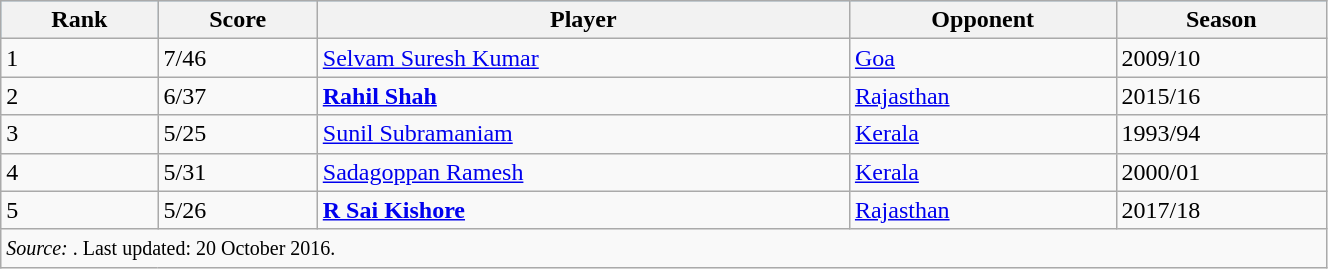<table class="wikitable" width=70%>
<tr bgcolor=#87cefa>
<th>Rank</th>
<th>Score</th>
<th>Player</th>
<th>Opponent</th>
<th>Season</th>
</tr>
<tr>
<td>1</td>
<td>7/46</td>
<td><a href='#'>Selvam Suresh Kumar</a></td>
<td><a href='#'>Goa</a></td>
<td>2009/10</td>
</tr>
<tr>
<td>2</td>
<td>6/37</td>
<td><strong><a href='#'>Rahil Shah</a></strong></td>
<td><a href='#'>Rajasthan</a></td>
<td>2015/16</td>
</tr>
<tr>
<td>3</td>
<td>5/25</td>
<td><a href='#'>Sunil Subramaniam</a></td>
<td><a href='#'>Kerala</a></td>
<td>1993/94</td>
</tr>
<tr>
<td>4</td>
<td>5/31</td>
<td><a href='#'>Sadagoppan Ramesh</a></td>
<td><a href='#'>Kerala</a></td>
<td>2000/01</td>
</tr>
<tr>
<td>5</td>
<td>5/26</td>
<td><strong><a href='#'>R Sai Kishore</a></strong></td>
<td><a href='#'>Rajasthan</a></td>
<td>2017/18</td>
</tr>
<tr>
<td colspan=5><small><em>Source: </em>. Last updated: 20 October 2016.</small></td>
</tr>
</table>
